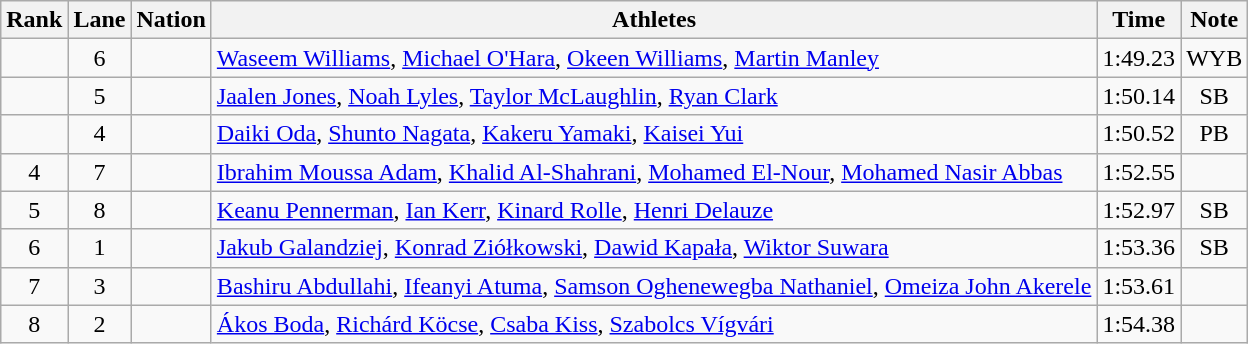<table class="wikitable sortable" style="text-align:center">
<tr>
<th>Rank</th>
<th>Lane</th>
<th>Nation</th>
<th>Athletes</th>
<th>Time</th>
<th>Note</th>
</tr>
<tr>
<td></td>
<td>6</td>
<td align=left></td>
<td align=left><a href='#'>Waseem Williams</a>, <a href='#'>Michael O'Hara</a>, <a href='#'>Okeen Williams</a>, <a href='#'>Martin Manley</a></td>
<td>1:49.23</td>
<td>WYB</td>
</tr>
<tr>
<td></td>
<td>5</td>
<td align=left></td>
<td align=left><a href='#'>Jaalen Jones</a>, <a href='#'>Noah Lyles</a>, <a href='#'>Taylor McLaughlin</a>, <a href='#'>Ryan Clark</a></td>
<td>1:50.14</td>
<td>SB</td>
</tr>
<tr>
<td></td>
<td>4</td>
<td align=left></td>
<td align=left><a href='#'>Daiki Oda</a>, <a href='#'>Shunto Nagata</a>, <a href='#'>Kakeru Yamaki</a>, <a href='#'>Kaisei Yui</a></td>
<td>1:50.52</td>
<td>PB</td>
</tr>
<tr>
<td>4</td>
<td>7</td>
<td align=left></td>
<td align=left><a href='#'>Ibrahim Moussa Adam</a>, <a href='#'>Khalid Al-Shahrani</a>, <a href='#'>Mohamed El-Nour</a>, <a href='#'>Mohamed Nasir Abbas</a></td>
<td>1:52.55</td>
<td></td>
</tr>
<tr>
<td>5</td>
<td>8</td>
<td align=left></td>
<td align=left><a href='#'>Keanu Pennerman</a>, <a href='#'>Ian Kerr</a>, <a href='#'>Kinard Rolle</a>, <a href='#'>Henri Delauze</a></td>
<td>1:52.97</td>
<td>SB</td>
</tr>
<tr>
<td>6</td>
<td>1</td>
<td align=left></td>
<td align=left><a href='#'>Jakub Galandziej</a>, <a href='#'>Konrad Ziółkowski</a>, <a href='#'>Dawid Kapała</a>, <a href='#'>Wiktor Suwara</a></td>
<td>1:53.36</td>
<td>SB</td>
</tr>
<tr>
<td>7</td>
<td>3</td>
<td align=left></td>
<td align=left><a href='#'>Bashiru Abdullahi</a>, <a href='#'>Ifeanyi Atuma</a>, <a href='#'>Samson Oghenewegba Nathaniel</a>, <a href='#'>Omeiza John Akerele</a></td>
<td>1:53.61</td>
<td></td>
</tr>
<tr>
<td>8</td>
<td>2</td>
<td align=left></td>
<td align=left><a href='#'>Ákos Boda</a>, <a href='#'>Richárd Köcse</a>, <a href='#'>Csaba Kiss</a>, <a href='#'>Szabolcs Vígvári</a></td>
<td>1:54.38</td>
<td></td>
</tr>
</table>
